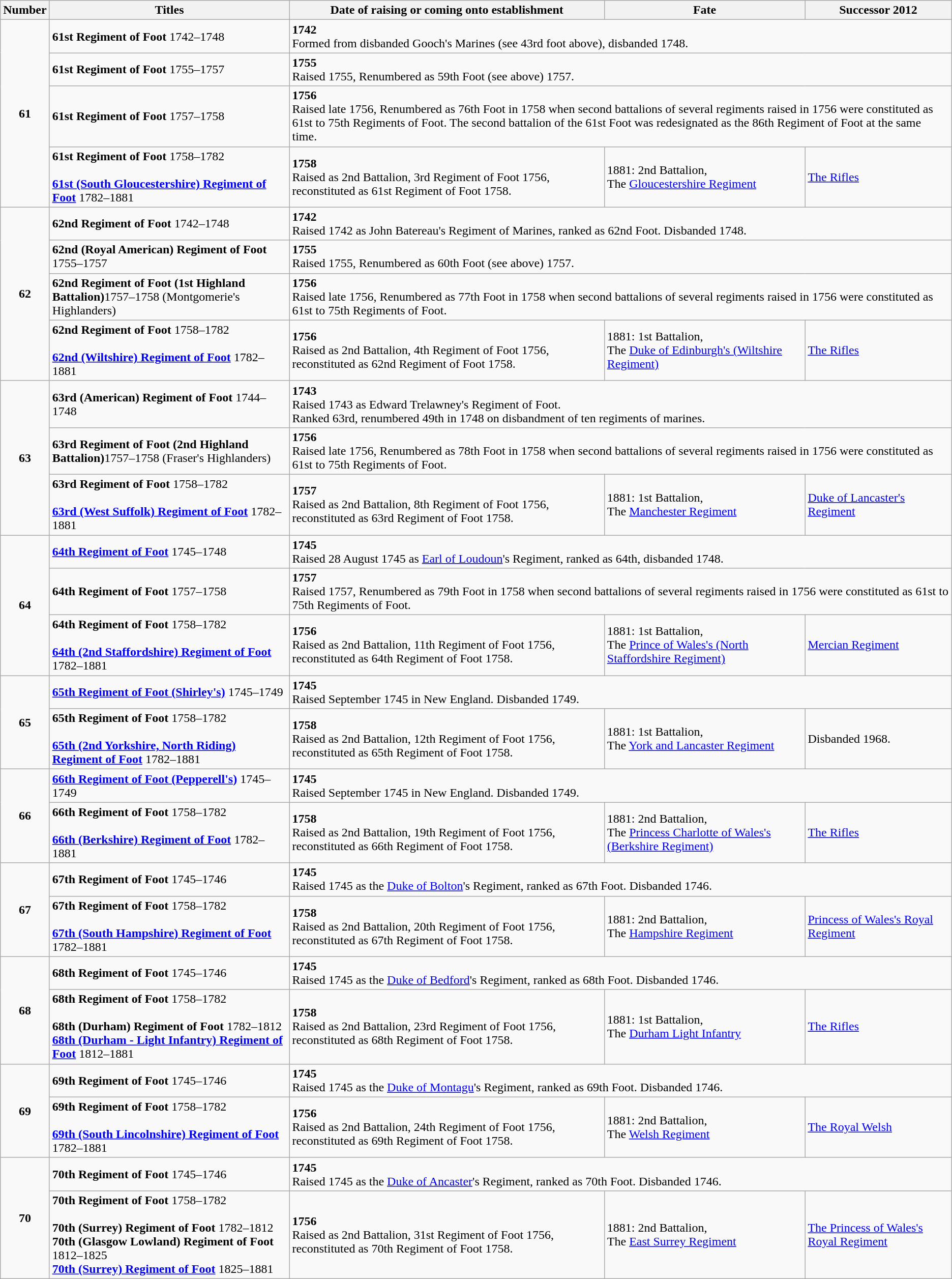<table class="wikitable">
<tr>
<th>Number</th>
<th>Titles</th>
<th>Date of raising or coming onto establishment</th>
<th>Fate</th>
<th>Successor 2012</th>
</tr>
<tr>
<td align=center valign=middle rowspan="4"><strong>61</strong></td>
<td><strong>61st Regiment of Foot</strong> 1742–1748</td>
<td colspan="3"><strong>1742</strong><br>Formed from disbanded Gooch's Marines (see 43rd foot above), disbanded 1748.</td>
</tr>
<tr>
<td><strong>61st Regiment of Foot</strong> 1755–1757</td>
<td colspan="3"><strong>1755</strong><br>Raised 1755, Renumbered as 59th Foot (see above) 1757.</td>
</tr>
<tr>
<td><strong>61st Regiment of Foot</strong> 1757–1758</td>
<td colspan="3"><strong>1756</strong><br>Raised late 1756, Renumbered as 76th Foot in 1758 when second battalions of several regiments raised in 1756 were constituted as 61st to 75th Regiments of Foot. The second battalion of the 61st Foot was redesignated as the 86th Regiment of Foot at the same time.</td>
</tr>
<tr>
<td><strong>61st Regiment of Foot</strong> 1758–1782<br><br><strong><a href='#'>61st (South Gloucestershire) Regiment of Foot</a></strong> 1782–1881</td>
<td><strong>1758</strong><br>Raised as 2nd Battalion, 3rd Regiment of Foot 1756, reconstituted as 61st Regiment of Foot 1758.</td>
<td>1881: 2nd Battalion,<br>The <a href='#'>Gloucestershire Regiment</a></td>
<td><a href='#'>The Rifles</a></td>
</tr>
<tr>
<td align=center valign=middle rowspan="4"><strong>62</strong></td>
<td><strong>62nd Regiment of Foot</strong> 1742–1748</td>
<td colspan="3"><strong>1742</strong><br>Raised 1742 as John Batereau's Regiment of Marines, ranked as 62nd Foot. Disbanded 1748.</td>
</tr>
<tr>
<td><strong>62nd (Royal American) Regiment of Foot</strong> 1755–1757</td>
<td colspan="3"><strong>1755</strong><br>Raised 1755, Renumbered as 60th Foot (see above) 1757.</td>
</tr>
<tr>
<td><strong>62nd Regiment of Foot (1st Highland Battalion)</strong>1757–1758 (Montgomerie's Highlanders)</td>
<td colspan="3"><strong>1756</strong><br>Raised late 1756, Renumbered as 77th Foot in 1758 when second battalions of several regiments raised in 1756 were constituted as 61st to 75th Regiments of Foot.</td>
</tr>
<tr>
<td><strong>62nd Regiment of Foot</strong> 1758–1782<br><br><strong><a href='#'>62nd (Wiltshire) Regiment of Foot</a></strong> 1782–1881</td>
<td><strong>1756</strong><br>Raised as 2nd Battalion, 4th Regiment of Foot 1756, reconstituted as 62nd Regiment of Foot 1758.</td>
<td>1881: 1st Battalion,<br>The <a href='#'>Duke of Edinburgh's (Wiltshire Regiment)</a></td>
<td><a href='#'>The Rifles</a></td>
</tr>
<tr>
<td align=center valign=middle rowspan="3"><strong>63</strong></td>
<td><strong>63rd (American) Regiment of Foot</strong> 1744–1748</td>
<td colspan="3"><strong>1743</strong><br>Raised 1743 as Edward Trelawney's Regiment of Foot.<br> Ranked 63rd, renumbered 49th in 1748 on disbandment of ten regiments of marines.</td>
</tr>
<tr>
<td><strong>63rd Regiment of Foot (2nd Highland Battalion)</strong>1757–1758 (Fraser's Highlanders)</td>
<td colspan="3"><strong>1756</strong><br>Raised late 1756, Renumbered as 78th Foot in 1758 when second battalions of several regiments raised in 1756 were constituted as 61st to 75th Regiments of Foot.</td>
</tr>
<tr>
<td><strong>63rd Regiment of Foot</strong> 1758–1782<br><br><strong><a href='#'>63rd (West Suffolk) Regiment of Foot</a></strong> 1782–1881<br></td>
<td><strong>1757</strong><br>Raised as 2nd Battalion, 8th Regiment of Foot 1756, reconstituted as 63rd Regiment of Foot 1758.</td>
<td>1881: 1st Battalion,<br>The <a href='#'>Manchester Regiment</a></td>
<td><a href='#'>Duke of Lancaster's Regiment</a></td>
</tr>
<tr>
<td align=center valign=middle rowspan="3"><strong>64</strong></td>
<td><strong><a href='#'>64th Regiment of Foot</a></strong> 1745–1748</td>
<td colspan="3"><strong>1745</strong><br>Raised 28 August 1745 as <a href='#'>Earl of Loudoun</a>'s Regiment, ranked as 64th, disbanded 1748.</td>
</tr>
<tr>
<td><strong>64th Regiment of Foot</strong> 1757–1758</td>
<td colspan="3"><strong>1757</strong><br>Raised 1757, Renumbered as 79th Foot in 1758 when second battalions of several regiments raised in 1756 were constituted as 61st to 75th Regiments of Foot.</td>
</tr>
<tr>
<td><strong>64th Regiment of Foot</strong> 1758–1782<br><br><strong><a href='#'>64th (2nd Staffordshire) Regiment of Foot</a></strong> 1782–1881</td>
<td><strong>1756</strong><br>Raised as 2nd Battalion, 11th Regiment of Foot 1756, reconstituted as 64th Regiment of Foot 1758.</td>
<td>1881: 1st Battalion,<br>The <a href='#'>Prince of Wales's (North Staffordshire Regiment)</a></td>
<td><a href='#'>Mercian Regiment</a></td>
</tr>
<tr>
<td align=center valign=middle rowspan="2"><strong>65</strong></td>
<td><strong><a href='#'>65th Regiment of Foot (Shirley's)</a></strong> 1745–1749</td>
<td colspan="3"><strong>1745</strong><br>Raised September 1745 in New England. Disbanded 1749.</td>
</tr>
<tr>
<td><strong>65th Regiment of Foot </strong>1758–1782<br><br><strong><a href='#'>65th (2nd Yorkshire, North Riding) Regiment of Foot</a></strong> 1782–1881</td>
<td><strong>1758</strong><br>Raised as 2nd Battalion, 12th Regiment of Foot 1756, reconstituted as 65th Regiment of Foot 1758.</td>
<td>1881: 1st Battalion,<br>The <a href='#'>York and Lancaster Regiment</a></td>
<td>Disbanded 1968.</td>
</tr>
<tr>
<td align=center valign=middle rowspan="2"><strong>66</strong></td>
<td><strong><a href='#'>66th Regiment of Foot (Pepperell's)</a></strong> 1745–1749</td>
<td colspan="3"><strong>1745</strong><br>Raised September 1745 in New England. Disbanded 1749.</td>
</tr>
<tr>
<td><strong>66th Regiment of Foot </strong>1758–1782<br><br><strong><a href='#'>66th (Berkshire) Regiment of Foot</a></strong> 1782–1881</td>
<td><strong>1758</strong><br>Raised as 2nd Battalion, 19th Regiment of Foot 1756, reconstituted as 66th Regiment of Foot 1758.</td>
<td>1881: 2nd Battalion,<br>The <a href='#'>Princess Charlotte of Wales's (Berkshire Regiment)</a></td>
<td><a href='#'>The Rifles</a></td>
</tr>
<tr>
<td align=center valign=middle rowspan="2"><strong>67</strong></td>
<td><strong>67th Regiment of Foot</strong> 1745–1746</td>
<td colspan="3"><strong>1745</strong><br>Raised 1745 as the <a href='#'>Duke of Bolton</a>'s Regiment, ranked as 67th Foot. Disbanded 1746.</td>
</tr>
<tr>
<td><strong>67th Regiment of Foot </strong>1758–1782<br><br><strong><a href='#'>67th (South Hampshire) Regiment of Foot</a></strong> 1782–1881</td>
<td><strong>1758</strong><br>Raised as 2nd Battalion, 20th Regiment of Foot 1756, reconstituted as 67th Regiment of Foot 1758.</td>
<td>1881: 2nd Battalion,<br>The <a href='#'>Hampshire Regiment</a></td>
<td><a href='#'>Princess of Wales's Royal Regiment</a></td>
</tr>
<tr>
<td align=center valign=middle rowspan="2"><strong>68</strong></td>
<td><strong>68th Regiment of Foot</strong> 1745–1746</td>
<td colspan="3"><strong>1745</strong><br>Raised 1745 as the <a href='#'>Duke of Bedford</a>'s Regiment, ranked as 68th Foot. Disbanded 1746.</td>
</tr>
<tr>
<td><strong>68th Regiment of Foot </strong>1758–1782<br><br><strong>68th (Durham) Regiment of Foot</strong> 1782–1812<br>
<strong><a href='#'>68th (Durham - Light Infantry) Regiment of Foot</a></strong> 1812–1881</td>
<td><strong>1758</strong><br>Raised as 2nd Battalion, 23rd Regiment of Foot 1756, reconstituted as 68th Regiment of Foot 1758.</td>
<td>1881: 1st Battalion,<br>The <a href='#'>Durham Light Infantry</a></td>
<td><a href='#'>The Rifles</a></td>
</tr>
<tr>
<td align=center valign=middle rowspan=2><strong>69</strong></td>
<td><strong>69th Regiment of Foot</strong> 1745–1746</td>
<td colspan=3><strong>1745</strong><br>Raised 1745 as the <a href='#'>Duke of Montagu</a>'s Regiment, ranked as 69th Foot. Disbanded 1746.</td>
</tr>
<tr>
<td><strong>69th Regiment of Foot</strong> 1758–1782<br><br><strong><a href='#'>69th (South Lincolnshire) Regiment of Foot</a></strong> 1782–1881</td>
<td><strong>1756</strong><br>Raised as 2nd Battalion, 24th Regiment of Foot 1756, reconstituted as 69th Regiment of Foot 1758.</td>
<td>1881: 2nd Battalion,<br>The <a href='#'>Welsh Regiment</a></td>
<td><a href='#'>The Royal Welsh</a></td>
</tr>
<tr>
<td align=center valign=middle rowspan=2><strong>70</strong></td>
<td><strong>70th Regiment of Foot</strong> 1745–1746</td>
<td colspan=3><strong>1745</strong><br>Raised 1745 as the <a href='#'>Duke of Ancaster</a>'s Regiment, ranked as 70th Foot. Disbanded 1746.</td>
</tr>
<tr>
<td><strong>70th Regiment of Foot</strong> 1758–1782<br><br><strong>70th (Surrey) Regiment of Foot</strong> 1782–1812<br>
<strong>70th (Glasgow Lowland) Regiment of Foot</strong> 1812–1825<br>
<strong><a href='#'>70th (Surrey) Regiment of Foot</a></strong> 1825–1881</td>
<td><strong>1756</strong><br>Raised as 2nd Battalion, 31st Regiment of Foot 1756, reconstituted as 70th Regiment of Foot 1758.</td>
<td>1881: 2nd Battalion,<br>The <a href='#'>East Surrey Regiment</a></td>
<td><a href='#'>The Princess of Wales's Royal Regiment</a></td>
</tr>
</table>
